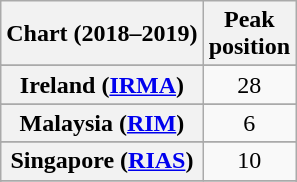<table class="wikitable sortable plainrowheaders" style="text-align:center">
<tr>
<th>Chart (2018–2019)</th>
<th>Peak<br>position</th>
</tr>
<tr>
</tr>
<tr>
<th scope="row">Ireland (<a href='#'>IRMA</a>)</th>
<td>28</td>
</tr>
<tr>
</tr>
<tr>
<th scope="row">Malaysia (<a href='#'>RIM</a>)</th>
<td>6</td>
</tr>
<tr>
</tr>
<tr>
<th scope="row">Singapore (<a href='#'>RIAS</a>)</th>
<td>10</td>
</tr>
<tr>
</tr>
<tr>
</tr>
<tr>
</tr>
</table>
